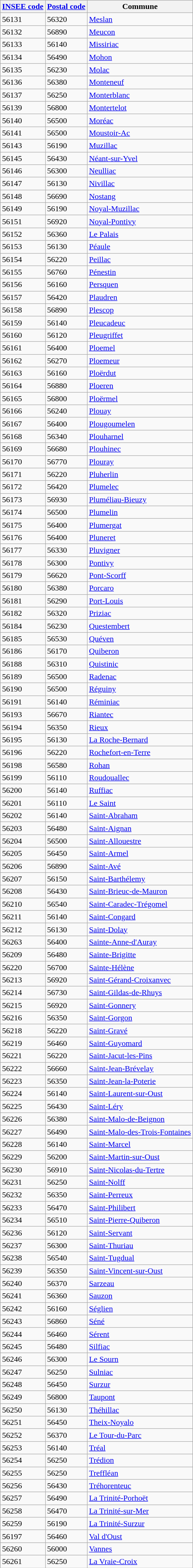<table class="wikitable sortable">
<tr>
<th><a href='#'>INSEE code</a></th>
<th><a href='#'>Postal code</a></th>
<th>Commune</th>
</tr>
<tr>
<td>56131</td>
<td>56320</td>
<td><a href='#'>Meslan</a></td>
</tr>
<tr>
<td>56132</td>
<td>56890</td>
<td><a href='#'>Meucon</a></td>
</tr>
<tr>
<td>56133</td>
<td>56140</td>
<td><a href='#'>Missiriac</a></td>
</tr>
<tr>
<td>56134</td>
<td>56490</td>
<td><a href='#'>Mohon</a></td>
</tr>
<tr>
<td>56135</td>
<td>56230</td>
<td><a href='#'>Molac</a></td>
</tr>
<tr>
<td>56136</td>
<td>56380</td>
<td><a href='#'>Monteneuf</a></td>
</tr>
<tr>
<td>56137</td>
<td>56250</td>
<td><a href='#'>Monterblanc</a></td>
</tr>
<tr>
<td>56139</td>
<td>56800</td>
<td><a href='#'>Montertelot</a></td>
</tr>
<tr>
<td>56140</td>
<td>56500</td>
<td><a href='#'>Moréac</a></td>
</tr>
<tr>
<td>56141</td>
<td>56500</td>
<td><a href='#'>Moustoir-Ac</a></td>
</tr>
<tr>
<td>56143</td>
<td>56190</td>
<td><a href='#'>Muzillac</a></td>
</tr>
<tr>
<td>56145</td>
<td>56430</td>
<td><a href='#'>Néant-sur-Yvel</a></td>
</tr>
<tr>
<td>56146</td>
<td>56300</td>
<td><a href='#'>Neulliac</a></td>
</tr>
<tr>
<td>56147</td>
<td>56130</td>
<td><a href='#'>Nivillac</a></td>
</tr>
<tr>
<td>56148</td>
<td>56690</td>
<td><a href='#'>Nostang</a></td>
</tr>
<tr>
<td>56149</td>
<td>56190</td>
<td><a href='#'>Noyal-Muzillac</a></td>
</tr>
<tr>
<td>56151</td>
<td>56920</td>
<td><a href='#'>Noyal-Pontivy</a></td>
</tr>
<tr>
<td>56152</td>
<td>56360</td>
<td><a href='#'>Le Palais</a></td>
</tr>
<tr>
<td>56153</td>
<td>56130</td>
<td><a href='#'>Péaule</a></td>
</tr>
<tr>
<td>56154</td>
<td>56220</td>
<td><a href='#'>Peillac</a></td>
</tr>
<tr>
<td>56155</td>
<td>56760</td>
<td><a href='#'>Pénestin</a></td>
</tr>
<tr>
<td>56156</td>
<td>56160</td>
<td><a href='#'>Persquen</a></td>
</tr>
<tr>
<td>56157</td>
<td>56420</td>
<td><a href='#'>Plaudren</a></td>
</tr>
<tr>
<td>56158</td>
<td>56890</td>
<td><a href='#'>Plescop</a></td>
</tr>
<tr>
<td>56159</td>
<td>56140</td>
<td><a href='#'>Pleucadeuc</a></td>
</tr>
<tr>
<td>56160</td>
<td>56120</td>
<td><a href='#'>Pleugriffet</a></td>
</tr>
<tr>
<td>56161</td>
<td>56400</td>
<td><a href='#'>Ploemel</a></td>
</tr>
<tr>
<td>56162</td>
<td>56270</td>
<td><a href='#'>Ploemeur</a></td>
</tr>
<tr>
<td>56163</td>
<td>56160</td>
<td><a href='#'>Ploërdut</a></td>
</tr>
<tr>
<td>56164</td>
<td>56880</td>
<td><a href='#'>Ploeren</a></td>
</tr>
<tr>
<td>56165</td>
<td>56800</td>
<td><a href='#'>Ploërmel</a></td>
</tr>
<tr>
<td>56166</td>
<td>56240</td>
<td><a href='#'>Plouay</a></td>
</tr>
<tr>
<td>56167</td>
<td>56400</td>
<td><a href='#'>Plougoumelen</a></td>
</tr>
<tr>
<td>56168</td>
<td>56340</td>
<td><a href='#'>Plouharnel</a></td>
</tr>
<tr>
<td>56169</td>
<td>56680</td>
<td><a href='#'>Plouhinec</a></td>
</tr>
<tr>
<td>56170</td>
<td>56770</td>
<td><a href='#'>Plouray</a></td>
</tr>
<tr>
<td>56171</td>
<td>56220</td>
<td><a href='#'>Pluherlin</a></td>
</tr>
<tr>
<td>56172</td>
<td>56420</td>
<td><a href='#'>Plumelec</a></td>
</tr>
<tr>
<td>56173</td>
<td>56930</td>
<td><a href='#'>Pluméliau-Bieuzy</a></td>
</tr>
<tr>
<td>56174</td>
<td>56500</td>
<td><a href='#'>Plumelin</a></td>
</tr>
<tr>
<td>56175</td>
<td>56400</td>
<td><a href='#'>Plumergat</a></td>
</tr>
<tr>
<td>56176</td>
<td>56400</td>
<td><a href='#'>Pluneret</a></td>
</tr>
<tr>
<td>56177</td>
<td>56330</td>
<td><a href='#'>Pluvigner</a></td>
</tr>
<tr>
<td>56178</td>
<td>56300</td>
<td><a href='#'>Pontivy</a></td>
</tr>
<tr>
<td>56179</td>
<td>56620</td>
<td><a href='#'>Pont-Scorff</a></td>
</tr>
<tr>
<td>56180</td>
<td>56380</td>
<td><a href='#'>Porcaro</a></td>
</tr>
<tr>
<td>56181</td>
<td>56290</td>
<td><a href='#'>Port-Louis</a></td>
</tr>
<tr>
<td>56182</td>
<td>56320</td>
<td><a href='#'>Priziac</a></td>
</tr>
<tr>
<td>56184</td>
<td>56230</td>
<td><a href='#'>Questembert</a></td>
</tr>
<tr>
<td>56185</td>
<td>56530</td>
<td><a href='#'>Quéven</a></td>
</tr>
<tr>
<td>56186</td>
<td>56170</td>
<td><a href='#'>Quiberon</a></td>
</tr>
<tr>
<td>56188</td>
<td>56310</td>
<td><a href='#'>Quistinic</a></td>
</tr>
<tr>
<td>56189</td>
<td>56500</td>
<td><a href='#'>Radenac</a></td>
</tr>
<tr>
<td>56190</td>
<td>56500</td>
<td><a href='#'>Réguiny</a></td>
</tr>
<tr>
<td>56191</td>
<td>56140</td>
<td><a href='#'>Réminiac</a></td>
</tr>
<tr>
<td>56193</td>
<td>56670</td>
<td><a href='#'>Riantec</a></td>
</tr>
<tr>
<td>56194</td>
<td>56350</td>
<td><a href='#'>Rieux</a></td>
</tr>
<tr>
<td>56195</td>
<td>56130</td>
<td><a href='#'>La Roche-Bernard</a></td>
</tr>
<tr>
<td>56196</td>
<td>56220</td>
<td><a href='#'>Rochefort-en-Terre</a></td>
</tr>
<tr>
<td>56198</td>
<td>56580</td>
<td><a href='#'>Rohan</a></td>
</tr>
<tr>
<td>56199</td>
<td>56110</td>
<td><a href='#'>Roudouallec</a></td>
</tr>
<tr>
<td>56200</td>
<td>56140</td>
<td><a href='#'>Ruffiac</a></td>
</tr>
<tr>
<td>56201</td>
<td>56110</td>
<td><a href='#'>Le Saint</a></td>
</tr>
<tr>
<td>56202</td>
<td>56140</td>
<td><a href='#'>Saint-Abraham</a></td>
</tr>
<tr>
<td>56203</td>
<td>56480</td>
<td><a href='#'>Saint-Aignan</a></td>
</tr>
<tr>
<td>56204</td>
<td>56500</td>
<td><a href='#'>Saint-Allouestre</a></td>
</tr>
<tr>
<td>56205</td>
<td>56450</td>
<td><a href='#'>Saint-Armel</a></td>
</tr>
<tr>
<td>56206</td>
<td>56890</td>
<td><a href='#'>Saint-Avé</a></td>
</tr>
<tr>
<td>56207</td>
<td>56150</td>
<td><a href='#'>Saint-Barthélemy</a></td>
</tr>
<tr>
<td>56208</td>
<td>56430</td>
<td><a href='#'>Saint-Brieuc-de-Mauron</a></td>
</tr>
<tr>
<td>56210</td>
<td>56540</td>
<td><a href='#'>Saint-Caradec-Trégomel</a></td>
</tr>
<tr>
<td>56211</td>
<td>56140</td>
<td><a href='#'>Saint-Congard</a></td>
</tr>
<tr>
<td>56212</td>
<td>56130</td>
<td><a href='#'>Saint-Dolay</a></td>
</tr>
<tr>
<td>56263</td>
<td>56400</td>
<td><a href='#'>Sainte-Anne-d'Auray</a></td>
</tr>
<tr>
<td>56209</td>
<td>56480</td>
<td><a href='#'>Sainte-Brigitte</a></td>
</tr>
<tr>
<td>56220</td>
<td>56700</td>
<td><a href='#'>Sainte-Hélène</a></td>
</tr>
<tr>
<td>56213</td>
<td>56920</td>
<td><a href='#'>Saint-Gérand-Croixanvec</a></td>
</tr>
<tr>
<td>56214</td>
<td>56730</td>
<td><a href='#'>Saint-Gildas-de-Rhuys</a></td>
</tr>
<tr>
<td>56215</td>
<td>56920</td>
<td><a href='#'>Saint-Gonnery</a></td>
</tr>
<tr>
<td>56216</td>
<td>56350</td>
<td><a href='#'>Saint-Gorgon</a></td>
</tr>
<tr>
<td>56218</td>
<td>56220</td>
<td><a href='#'>Saint-Gravé</a></td>
</tr>
<tr>
<td>56219</td>
<td>56460</td>
<td><a href='#'>Saint-Guyomard</a></td>
</tr>
<tr>
<td>56221</td>
<td>56220</td>
<td><a href='#'>Saint-Jacut-les-Pins</a></td>
</tr>
<tr>
<td>56222</td>
<td>56660</td>
<td><a href='#'>Saint-Jean-Brévelay</a></td>
</tr>
<tr>
<td>56223</td>
<td>56350</td>
<td><a href='#'>Saint-Jean-la-Poterie</a></td>
</tr>
<tr>
<td>56224</td>
<td>56140</td>
<td><a href='#'>Saint-Laurent-sur-Oust</a></td>
</tr>
<tr>
<td>56225</td>
<td>56430</td>
<td><a href='#'>Saint-Léry</a></td>
</tr>
<tr>
<td>56226</td>
<td>56380</td>
<td><a href='#'>Saint-Malo-de-Beignon</a></td>
</tr>
<tr>
<td>56227</td>
<td>56490</td>
<td><a href='#'>Saint-Malo-des-Trois-Fontaines</a></td>
</tr>
<tr>
<td>56228</td>
<td>56140</td>
<td><a href='#'>Saint-Marcel</a></td>
</tr>
<tr>
<td>56229</td>
<td>56200</td>
<td><a href='#'>Saint-Martin-sur-Oust</a></td>
</tr>
<tr>
<td>56230</td>
<td>56910</td>
<td><a href='#'>Saint-Nicolas-du-Tertre</a></td>
</tr>
<tr>
<td>56231</td>
<td>56250</td>
<td><a href='#'>Saint-Nolff</a></td>
</tr>
<tr>
<td>56232</td>
<td>56350</td>
<td><a href='#'>Saint-Perreux</a></td>
</tr>
<tr>
<td>56233</td>
<td>56470</td>
<td><a href='#'>Saint-Philibert</a></td>
</tr>
<tr>
<td>56234</td>
<td>56510</td>
<td><a href='#'>Saint-Pierre-Quiberon</a></td>
</tr>
<tr>
<td>56236</td>
<td>56120</td>
<td><a href='#'>Saint-Servant</a></td>
</tr>
<tr>
<td>56237</td>
<td>56300</td>
<td><a href='#'>Saint-Thuriau</a></td>
</tr>
<tr>
<td>56238</td>
<td>56540</td>
<td><a href='#'>Saint-Tugdual</a></td>
</tr>
<tr>
<td>56239</td>
<td>56350</td>
<td><a href='#'>Saint-Vincent-sur-Oust</a></td>
</tr>
<tr>
<td>56240</td>
<td>56370</td>
<td><a href='#'>Sarzeau</a></td>
</tr>
<tr>
<td>56241</td>
<td>56360</td>
<td><a href='#'>Sauzon</a></td>
</tr>
<tr>
<td>56242</td>
<td>56160</td>
<td><a href='#'>Séglien</a></td>
</tr>
<tr>
<td>56243</td>
<td>56860</td>
<td><a href='#'>Séné</a></td>
</tr>
<tr>
<td>56244</td>
<td>56460</td>
<td><a href='#'>Sérent</a></td>
</tr>
<tr>
<td>56245</td>
<td>56480</td>
<td><a href='#'>Silfiac</a></td>
</tr>
<tr>
<td>56246</td>
<td>56300</td>
<td><a href='#'>Le Sourn</a></td>
</tr>
<tr>
<td>56247</td>
<td>56250</td>
<td><a href='#'>Sulniac</a></td>
</tr>
<tr>
<td>56248</td>
<td>56450</td>
<td><a href='#'>Surzur</a></td>
</tr>
<tr>
<td>56249</td>
<td>56800</td>
<td><a href='#'>Taupont</a></td>
</tr>
<tr>
<td>56250</td>
<td>56130</td>
<td><a href='#'>Théhillac</a></td>
</tr>
<tr>
<td>56251</td>
<td>56450</td>
<td><a href='#'>Theix-Noyalo</a></td>
</tr>
<tr>
<td>56252</td>
<td>56370</td>
<td><a href='#'>Le Tour-du-Parc</a></td>
</tr>
<tr>
<td>56253</td>
<td>56140</td>
<td><a href='#'>Tréal</a></td>
</tr>
<tr>
<td>56254</td>
<td>56250</td>
<td><a href='#'>Trédion</a></td>
</tr>
<tr>
<td>56255</td>
<td>56250</td>
<td><a href='#'>Treffléan</a></td>
</tr>
<tr>
<td>56256</td>
<td>56430</td>
<td><a href='#'>Tréhorenteuc</a></td>
</tr>
<tr>
<td>56257</td>
<td>56490</td>
<td><a href='#'>La Trinité-Porhoët</a></td>
</tr>
<tr>
<td>56258</td>
<td>56470</td>
<td><a href='#'>La Trinité-sur-Mer</a></td>
</tr>
<tr>
<td>56259</td>
<td>56190</td>
<td><a href='#'>La Trinité-Surzur</a></td>
</tr>
<tr>
<td>56197</td>
<td>56460</td>
<td><a href='#'>Val d'Oust</a></td>
</tr>
<tr>
<td>56260</td>
<td>56000</td>
<td><a href='#'>Vannes</a></td>
</tr>
<tr>
<td>56261</td>
<td>56250</td>
<td><a href='#'>La Vraie-Croix</a></td>
</tr>
</table>
